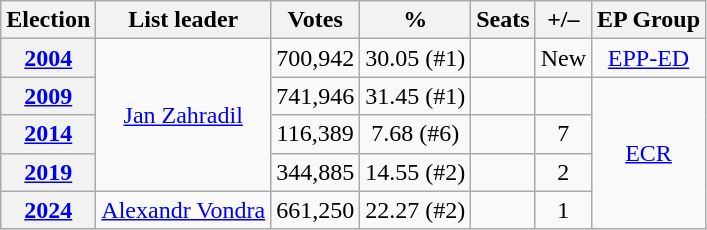<table class="wikitable" style="text-align:center;">
<tr>
<th>Election</th>
<th>List leader</th>
<th>Votes</th>
<th>%</th>
<th>Seats</th>
<th>+/–</th>
<th>EP Group</th>
</tr>
<tr>
<th><a href='#'>2004</a></th>
<td rowspan=4><a href='#'>Jan Zahradil</a></td>
<td>700,942</td>
<td>30.05 (#1)</td>
<td></td>
<td>New</td>
<td><a href='#'>EPP-ED</a></td>
</tr>
<tr>
<th><a href='#'>2009</a></th>
<td>741,946</td>
<td>31.45 (#1)</td>
<td></td>
<td></td>
<td rowspan=4><a href='#'>ECR</a></td>
</tr>
<tr>
<th><a href='#'>2014</a></th>
<td>116,389</td>
<td>7.68 (#6)</td>
<td></td>
<td> 7</td>
</tr>
<tr>
<th><a href='#'>2019</a></th>
<td>344,885</td>
<td>14.55 (#2)</td>
<td></td>
<td> 2</td>
</tr>
<tr>
<th><a href='#'>2024</a></th>
<td><a href='#'>Alexandr Vondra</a></td>
<td>661,250</td>
<td>22.27 (#2)</td>
<td></td>
<td> 1</td>
</tr>
</table>
